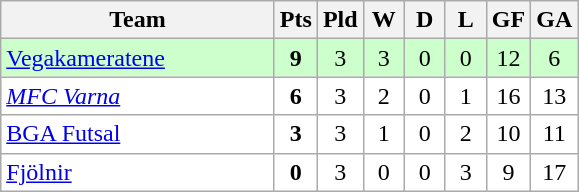<table class="wikitable" style="text-align: center;">
<tr>
<th width="175">Team</th>
<th width="20">Pts</th>
<th width="20">Pld</th>
<th width="20">W</th>
<th width="20">D</th>
<th width="20">L</th>
<th width="20">GF</th>
<th width="20">GA</th>
</tr>
<tr bgcolor=ccffcc>
<td align="left"> <a href='#'>Vegakameratene</a></td>
<td><strong>9</strong></td>
<td>3</td>
<td>3</td>
<td>0</td>
<td>0</td>
<td>12</td>
<td>6</td>
</tr>
<tr bgcolor=ffffff>
<td align="left"><em> <a href='#'>MFC Varna</a></em></td>
<td><strong>6</strong></td>
<td>3</td>
<td>2</td>
<td>0</td>
<td>1</td>
<td>16</td>
<td>13</td>
</tr>
<tr bgcolor=ffffff>
<td align="left"> <a href='#'>BGA Futsal</a></td>
<td><strong>3</strong></td>
<td>3</td>
<td>1</td>
<td>0</td>
<td>2</td>
<td>10</td>
<td>11</td>
</tr>
<tr bgcolor=ffffff>
<td align="left"> <a href='#'>Fjölnir</a></td>
<td><strong>0</strong></td>
<td>3</td>
<td>0</td>
<td>0</td>
<td>3</td>
<td>9</td>
<td>17</td>
</tr>
</table>
